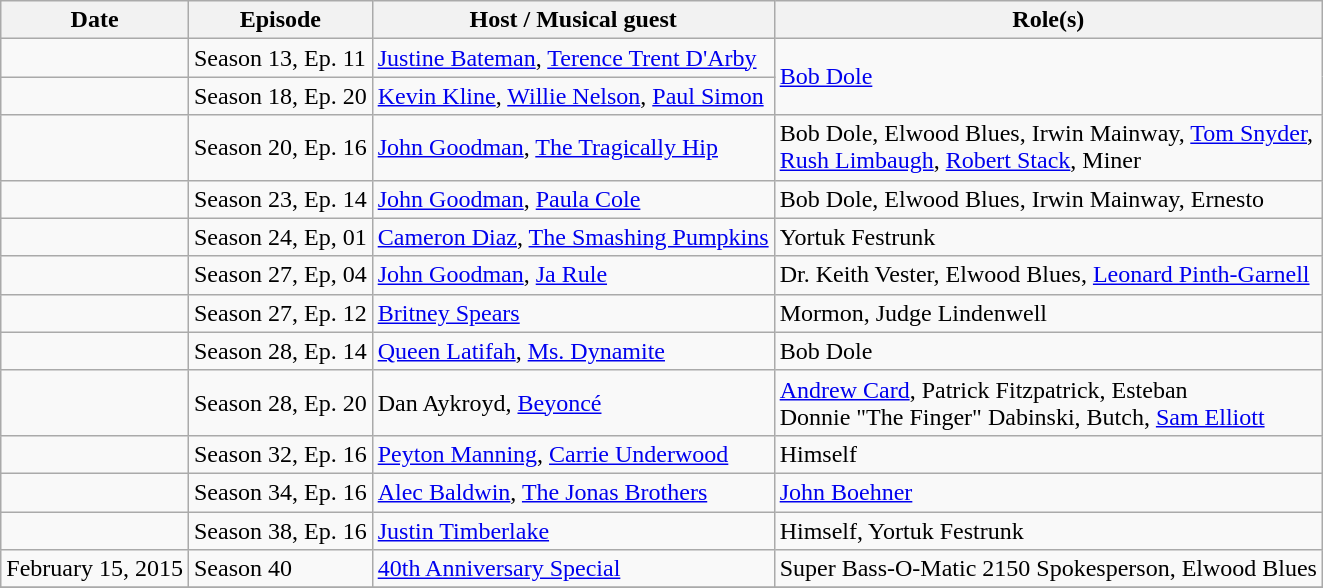<table class="wikitable sortable">
<tr>
<th>Date</th>
<th>Episode</th>
<th>Host / Musical guest</th>
<th class="unsortable">Role(s)</th>
</tr>
<tr>
<td></td>
<td>Season 13, Ep. 11</td>
<td><a href='#'>Justine Bateman</a>, <a href='#'>Terence Trent D'Arby</a></td>
<td rowspan=2><a href='#'>Bob Dole</a></td>
</tr>
<tr>
<td></td>
<td>Season 18, Ep. 20</td>
<td><a href='#'>Kevin Kline</a>, <a href='#'>Willie Nelson</a>, <a href='#'>Paul Simon</a></td>
</tr>
<tr>
<td></td>
<td>Season 20, Ep. 16</td>
<td><a href='#'>John Goodman</a>, <a href='#'>The Tragically Hip</a></td>
<td>Bob Dole, Elwood Blues, Irwin Mainway, <a href='#'>Tom Snyder</a>, <br> <a href='#'>Rush Limbaugh</a>, <a href='#'>Robert Stack</a>, Miner</td>
</tr>
<tr>
<td></td>
<td>Season 23, Ep. 14</td>
<td><a href='#'>John Goodman</a>, <a href='#'>Paula Cole</a></td>
<td>Bob Dole, Elwood Blues, Irwin Mainway, Ernesto</td>
</tr>
<tr>
<td></td>
<td>Season 24, Ep, 01</td>
<td><a href='#'>Cameron Diaz</a>, <a href='#'>The Smashing Pumpkins</a></td>
<td>Yortuk Festrunk</td>
</tr>
<tr>
<td></td>
<td>Season 27, Ep, 04</td>
<td><a href='#'>John Goodman</a>, <a href='#'>Ja Rule</a></td>
<td>Dr. Keith Vester, Elwood Blues, <a href='#'>Leonard Pinth-Garnell</a></td>
</tr>
<tr>
<td></td>
<td>Season 27, Ep. 12</td>
<td><a href='#'>Britney Spears</a></td>
<td>Mormon, Judge Lindenwell</td>
</tr>
<tr>
<td></td>
<td>Season 28, Ep. 14</td>
<td><a href='#'>Queen Latifah</a>, <a href='#'>Ms. Dynamite</a></td>
<td>Bob Dole</td>
</tr>
<tr>
<td></td>
<td>Season 28, Ep. 20</td>
<td>Dan Aykroyd, <a href='#'>Beyoncé</a></td>
<td><a href='#'>Andrew Card</a>, Patrick Fitzpatrick, Esteban <br> Donnie "The Finger" Dabinski, Butch, <a href='#'>Sam Elliott</a></td>
</tr>
<tr>
<td></td>
<td>Season 32, Ep. 16</td>
<td><a href='#'>Peyton Manning</a>, <a href='#'>Carrie Underwood</a></td>
<td>Himself</td>
</tr>
<tr>
<td></td>
<td>Season 34, Ep. 16</td>
<td><a href='#'>Alec Baldwin</a>, <a href='#'>The Jonas Brothers</a></td>
<td><a href='#'>John Boehner</a></td>
</tr>
<tr>
<td></td>
<td>Season 38, Ep. 16</td>
<td><a href='#'>Justin Timberlake</a></td>
<td>Himself, Yortuk Festrunk</td>
</tr>
<tr>
<td>February 15, 2015</td>
<td>Season 40</td>
<td><a href='#'>40th Anniversary Special</a></td>
<td>Super Bass-O-Matic 2150 Spokesperson, Elwood Blues</td>
</tr>
<tr>
</tr>
</table>
